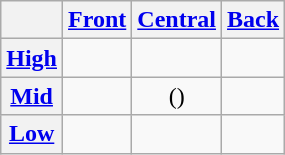<table class="wikitable" style="text-align:center">
<tr>
<th></th>
<th><a href='#'>Front</a></th>
<th><a href='#'>Central</a></th>
<th><a href='#'>Back</a></th>
</tr>
<tr>
<th><a href='#'>High</a></th>
<td></td>
<td></td>
<td></td>
</tr>
<tr>
<th><a href='#'>Mid</a></th>
<td></td>
<td>()</td>
<td></td>
</tr>
<tr>
<th><a href='#'>Low</a></th>
<td></td>
<td></td>
<td></td>
</tr>
</table>
